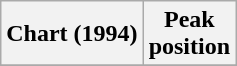<table class="wikitable">
<tr>
<th>Chart (1994)</th>
<th>Peak<br>position</th>
</tr>
<tr>
</tr>
</table>
